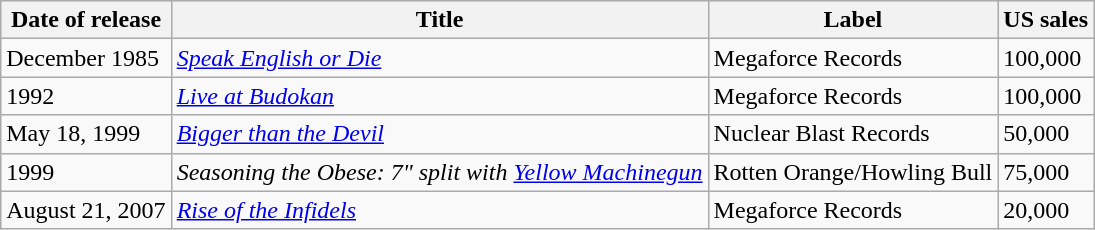<table class="wikitable">
<tr>
<th>Date of release</th>
<th>Title</th>
<th>Label</th>
<th>US sales</th>
</tr>
<tr>
<td>December 1985</td>
<td><em><a href='#'>Speak English or Die</a></em></td>
<td>Megaforce Records</td>
<td>100,000</td>
</tr>
<tr>
<td>1992</td>
<td><em><a href='#'>Live at Budokan</a></em></td>
<td>Megaforce Records</td>
<td>100,000</td>
</tr>
<tr>
<td>May 18, 1999</td>
<td><em><a href='#'>Bigger than the Devil</a></em></td>
<td>Nuclear Blast Records</td>
<td>50,000</td>
</tr>
<tr>
<td>1999</td>
<td><em>Seasoning the Obese: 7" split with <a href='#'>Yellow Machinegun</a></em></td>
<td>Rotten Orange/Howling Bull</td>
<td>75,000</td>
</tr>
<tr>
<td>August 21, 2007</td>
<td><em><a href='#'>Rise of the Infidels</a></em></td>
<td>Megaforce Records</td>
<td>20,000</td>
</tr>
</table>
